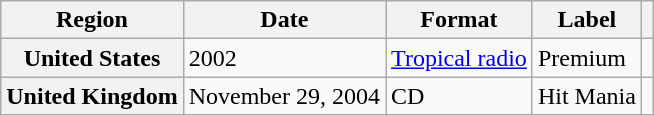<table class="wikitable plainrowheaders">
<tr>
<th scope="col">Region</th>
<th scope="col">Date</th>
<th scope="col">Format</th>
<th scope="col">Label</th>
<th scope="col"></th>
</tr>
<tr>
<th scope="row">United States</th>
<td>2002</td>
<td><a href='#'>Tropical radio</a></td>
<td>Premium</td>
<td></td>
</tr>
<tr>
<th scope="row">United Kingdom</th>
<td>November 29, 2004</td>
<td>CD</td>
<td>Hit Mania</td>
<td></td>
</tr>
</table>
